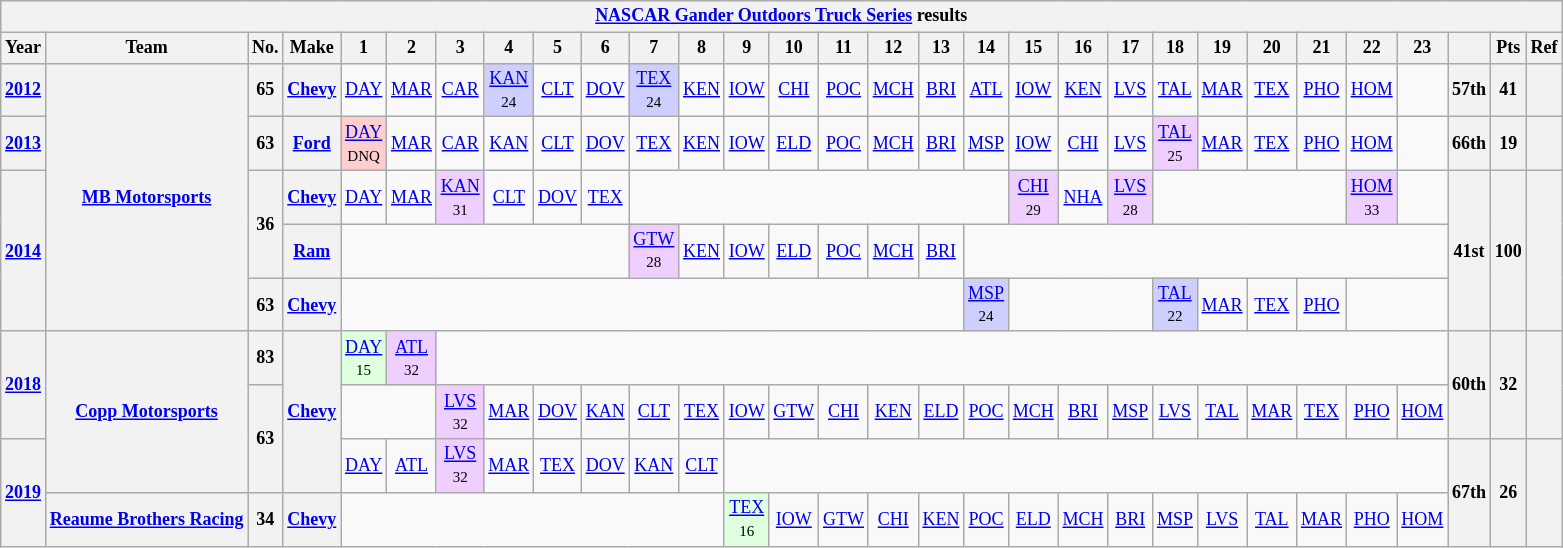<table class="wikitable" style="text-align:center; font-size:75%">
<tr>
<th colspan=45><a href='#'>NASCAR Gander Outdoors Truck Series</a> results</th>
</tr>
<tr>
<th>Year</th>
<th>Team</th>
<th>No.</th>
<th>Make</th>
<th>1</th>
<th>2</th>
<th>3</th>
<th>4</th>
<th>5</th>
<th>6</th>
<th>7</th>
<th>8</th>
<th>9</th>
<th>10</th>
<th>11</th>
<th>12</th>
<th>13</th>
<th>14</th>
<th>15</th>
<th>16</th>
<th>17</th>
<th>18</th>
<th>19</th>
<th>20</th>
<th>21</th>
<th>22</th>
<th>23</th>
<th></th>
<th>Pts</th>
<th>Ref</th>
</tr>
<tr>
<th><a href='#'>2012</a></th>
<th rowspan=5><a href='#'>MB Motorsports</a></th>
<th>65</th>
<th><a href='#'>Chevy</a></th>
<td><a href='#'>DAY</a></td>
<td><a href='#'>MAR</a></td>
<td><a href='#'>CAR</a></td>
<td style="background:#CFCFFF;"><a href='#'>KAN</a><br><small>24</small></td>
<td><a href='#'>CLT</a></td>
<td><a href='#'>DOV</a></td>
<td style="background:#CFCFFF;"><a href='#'>TEX</a><br><small>24</small></td>
<td><a href='#'>KEN</a></td>
<td><a href='#'>IOW</a></td>
<td><a href='#'>CHI</a></td>
<td><a href='#'>POC</a></td>
<td><a href='#'>MCH</a></td>
<td><a href='#'>BRI</a></td>
<td><a href='#'>ATL</a></td>
<td><a href='#'>IOW</a></td>
<td><a href='#'>KEN</a></td>
<td><a href='#'>LVS</a></td>
<td><a href='#'>TAL</a></td>
<td><a href='#'>MAR</a></td>
<td><a href='#'>TEX</a></td>
<td><a href='#'>PHO</a></td>
<td><a href='#'>HOM</a></td>
<td></td>
<th>57th</th>
<th>41</th>
<th></th>
</tr>
<tr>
<th><a href='#'>2013</a></th>
<th>63</th>
<th><a href='#'>Ford</a></th>
<td style="background:#FFCFCF;"><a href='#'>DAY</a><br><small>DNQ</small></td>
<td><a href='#'>MAR</a></td>
<td><a href='#'>CAR</a></td>
<td><a href='#'>KAN</a></td>
<td><a href='#'>CLT</a></td>
<td><a href='#'>DOV</a></td>
<td><a href='#'>TEX</a></td>
<td><a href='#'>KEN</a></td>
<td><a href='#'>IOW</a></td>
<td><a href='#'>ELD</a></td>
<td><a href='#'>POC</a></td>
<td><a href='#'>MCH</a></td>
<td><a href='#'>BRI</a></td>
<td><a href='#'>MSP</a></td>
<td><a href='#'>IOW</a></td>
<td><a href='#'>CHI</a></td>
<td><a href='#'>LVS</a></td>
<td style="background:#EFCFFF;"><a href='#'>TAL</a><br><small>25</small></td>
<td><a href='#'>MAR</a></td>
<td><a href='#'>TEX</a></td>
<td><a href='#'>PHO</a></td>
<td><a href='#'>HOM</a></td>
<td></td>
<th>66th</th>
<th>19</th>
<th></th>
</tr>
<tr>
<th rowspan=3><a href='#'>2014</a></th>
<th rowspan=2>36</th>
<th><a href='#'>Chevy</a></th>
<td><a href='#'>DAY</a></td>
<td><a href='#'>MAR</a></td>
<td style="background:#EFCFFF;"><a href='#'>KAN</a><br><small>31</small></td>
<td><a href='#'>CLT</a></td>
<td><a href='#'>DOV</a></td>
<td><a href='#'>TEX</a></td>
<td colspan=8></td>
<td style="background:#EFCFFF;"><a href='#'>CHI</a><br><small>29</small></td>
<td><a href='#'>NHA</a></td>
<td style="background:#EFCFFF;"><a href='#'>LVS</a><br><small>28</small></td>
<td colspan=4></td>
<td style="background:#EFCFFF;"><a href='#'>HOM</a><br><small>33</small></td>
<td></td>
<th rowspan=3>41st</th>
<th rowspan=3>100</th>
<th rowspan=3></th>
</tr>
<tr>
<th><a href='#'>Ram</a></th>
<td colspan=6></td>
<td style="background:#EFCFFF;"><a href='#'>GTW</a><br><small>28</small></td>
<td><a href='#'>KEN</a></td>
<td><a href='#'>IOW</a></td>
<td><a href='#'>ELD</a></td>
<td><a href='#'>POC</a></td>
<td><a href='#'>MCH</a></td>
<td><a href='#'>BRI</a></td>
<td colspan=10></td>
</tr>
<tr>
<th>63</th>
<th><a href='#'>Chevy</a></th>
<td colspan=13></td>
<td style="background:#CFCFFF;"><a href='#'>MSP</a><br><small>24</small></td>
<td colspan=3></td>
<td style="background:#CFCFFF;"><a href='#'>TAL</a><br><small>22</small></td>
<td><a href='#'>MAR</a></td>
<td><a href='#'>TEX</a></td>
<td><a href='#'>PHO</a></td>
<td colspan=2></td>
</tr>
<tr>
<th rowspan=2><a href='#'>2018</a></th>
<th rowspan=3><a href='#'>Copp Motorsports</a></th>
<th>83</th>
<th rowspan=3><a href='#'>Chevy</a></th>
<td style="background:#DFFFDF;"><a href='#'>DAY</a><br><small>15</small></td>
<td style="background:#EFCFFF;"><a href='#'>ATL</a><br><small>32</small></td>
<td colspan=21></td>
<th rowspan=2>60th</th>
<th rowspan=2>32</th>
<th rowspan=2></th>
</tr>
<tr>
<th rowspan=2>63</th>
<td colspan=2></td>
<td style="background:#EFCFFF;"><a href='#'>LVS</a><br><small>32</small></td>
<td><a href='#'>MAR</a></td>
<td><a href='#'>DOV</a></td>
<td><a href='#'>KAN</a></td>
<td><a href='#'>CLT</a></td>
<td><a href='#'>TEX</a></td>
<td><a href='#'>IOW</a></td>
<td><a href='#'>GTW</a></td>
<td><a href='#'>CHI</a></td>
<td><a href='#'>KEN</a></td>
<td><a href='#'>ELD</a></td>
<td><a href='#'>POC</a></td>
<td><a href='#'>MCH</a></td>
<td><a href='#'>BRI</a></td>
<td><a href='#'>MSP</a></td>
<td><a href='#'>LVS</a></td>
<td><a href='#'>TAL</a></td>
<td><a href='#'>MAR</a></td>
<td><a href='#'>TEX</a></td>
<td><a href='#'>PHO</a></td>
<td><a href='#'>HOM</a></td>
</tr>
<tr>
<th rowspan=2><a href='#'>2019</a></th>
<td><a href='#'>DAY</a></td>
<td><a href='#'>ATL</a></td>
<td style="background:#EFCFFF;"><a href='#'>LVS</a><br><small>32</small></td>
<td><a href='#'>MAR</a></td>
<td><a href='#'>TEX</a></td>
<td><a href='#'>DOV</a></td>
<td><a href='#'>KAN</a></td>
<td><a href='#'>CLT</a></td>
<td colspan=15></td>
<th rowspan=2>67th</th>
<th rowspan=2>26</th>
<th rowspan=2></th>
</tr>
<tr>
<th><a href='#'>Reaume Brothers Racing</a></th>
<th>34</th>
<th><a href='#'>Chevy</a></th>
<td colspan=8></td>
<td style="background:#DFFFDF;"><a href='#'>TEX</a><br><small>16</small></td>
<td><a href='#'>IOW</a></td>
<td><a href='#'>GTW</a></td>
<td><a href='#'>CHI</a></td>
<td><a href='#'>KEN</a></td>
<td><a href='#'>POC</a></td>
<td><a href='#'>ELD</a></td>
<td><a href='#'>MCH</a></td>
<td><a href='#'>BRI</a></td>
<td><a href='#'>MSP</a></td>
<td><a href='#'>LVS</a></td>
<td><a href='#'>TAL</a></td>
<td><a href='#'>MAR</a></td>
<td><a href='#'>PHO</a></td>
<td><a href='#'>HOM</a></td>
</tr>
</table>
